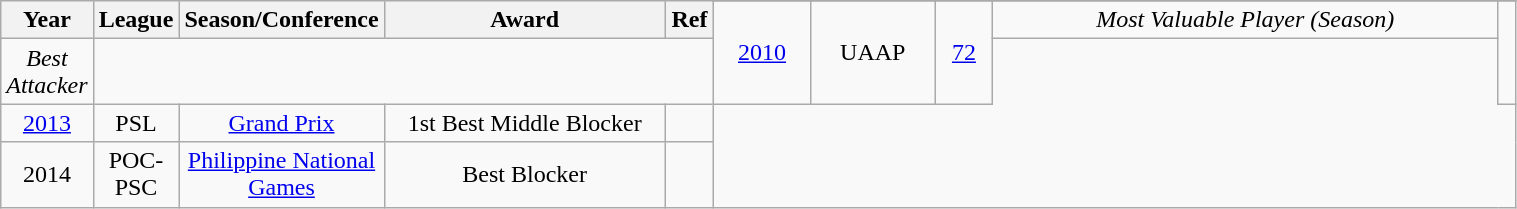<table class="wikitable sortable" style="text-align:center" width="80%">
<tr>
<th style="width:5px;" rowspan="2">Year</th>
<th style="width:25px;" rowspan="2">League</th>
<th style="width:100px;" rowspan="2">Season/Conference</th>
<th style="width:180px;" rowspan="2">Award</th>
<th style="width:25px;" rowspan="2">Ref</th>
</tr>
<tr>
<td rowspan=2><a href='#'>2010</a></td>
<td rowspan=2>UAAP</td>
<td rowspan=2><a href='#'>72</a></td>
<td><em>Most Valuable Player (Season)</em></td>
<td rowspan=2></td>
</tr>
<tr>
<td><em>Best Attacker</em></td>
</tr>
<tr>
<td rowspan=1><a href='#'>2013</a></td>
<td>PSL</td>
<td rowspan=1><a href='#'>Grand Prix</a></td>
<td>1st Best Middle Blocker</td>
<td></td>
</tr>
<tr align=center>
<td>2014</td>
<td>POC-PSC</td>
<td><a href='#'>Philippine National Games</a></td>
<td>Best Blocker</td>
<td></td>
</tr>
</table>
